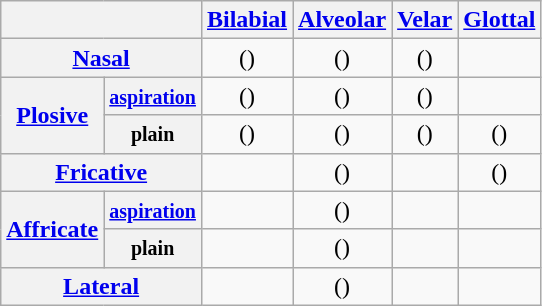<table class="wikitable">
<tr>
<th colspan=2></th>
<th><a href='#'>Bilabial</a></th>
<th><a href='#'>Alveolar</a></th>
<th><a href='#'>Velar</a></th>
<th><a href='#'>Glottal</a></th>
</tr>
<tr align=center>
<th colspan=2><a href='#'>Nasal</a></th>
<td> ()</td>
<td> ()</td>
<td> ()</td>
<td></td>
</tr>
<tr align=center>
<th rowspan=2><a href='#'>Plosive</a></th>
<th><small><a href='#'>aspiration</a></small></th>
<td> ()</td>
<td> ()</td>
<td> ()</td>
<td></td>
</tr>
<tr align=center>
<th><small>plain</small></th>
<td> ()</td>
<td> ()</td>
<td> ()</td>
<td> ()</td>
</tr>
<tr align=center>
<th colspan=2><a href='#'>Fricative</a></th>
<td></td>
<td> ()</td>
<td></td>
<td> ()</td>
</tr>
<tr align=center>
<th rowspan=2><a href='#'>Affricate</a></th>
<th><small><a href='#'>aspiration</a></small></th>
<td></td>
<td> ()</td>
<td></td>
<td></td>
</tr>
<tr align=center>
<th><small>plain</small></th>
<td></td>
<td> ()</td>
<td></td>
<td></td>
</tr>
<tr align=center>
<th colspan=2><a href='#'>Lateral</a></th>
<td></td>
<td> ()</td>
<td></td>
<td></td>
</tr>
</table>
